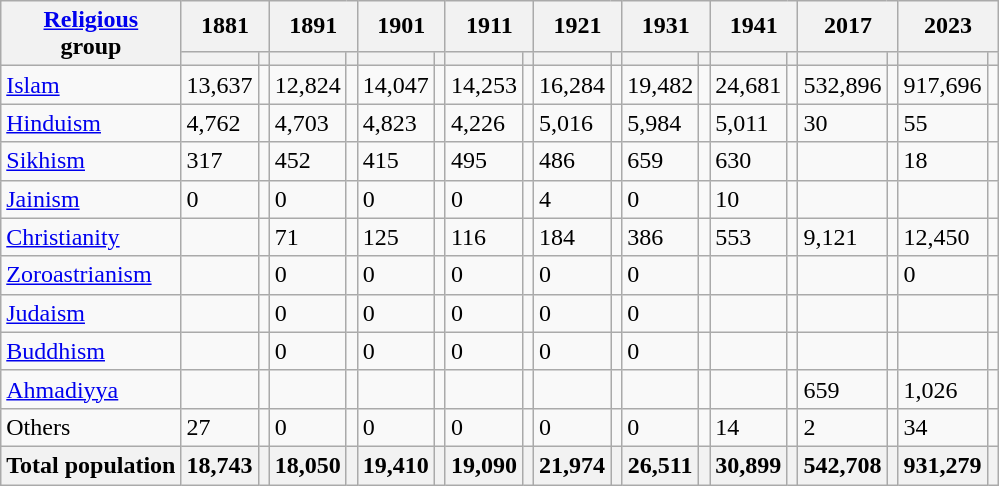<table class="wikitable sortable">
<tr>
<th rowspan="2"><a href='#'>Religious</a><br>group</th>
<th colspan="2">1881</th>
<th colspan="2">1891</th>
<th colspan="2">1901</th>
<th colspan="2">1911</th>
<th colspan="2">1921</th>
<th colspan="2">1931</th>
<th colspan="2">1941</th>
<th colspan="2">2017</th>
<th colspan="2">2023</th>
</tr>
<tr>
<th><a href='#'></a></th>
<th></th>
<th></th>
<th></th>
<th></th>
<th></th>
<th></th>
<th></th>
<th></th>
<th></th>
<th></th>
<th></th>
<th></th>
<th></th>
<th></th>
<th></th>
<th></th>
<th></th>
</tr>
<tr>
<td><a href='#'>Islam</a> </td>
<td>13,637</td>
<td></td>
<td>12,824</td>
<td></td>
<td>14,047</td>
<td></td>
<td>14,253</td>
<td></td>
<td>16,284</td>
<td></td>
<td>19,482</td>
<td></td>
<td>24,681</td>
<td></td>
<td>532,896</td>
<td></td>
<td>917,696</td>
<td></td>
</tr>
<tr>
<td><a href='#'>Hinduism</a> </td>
<td>4,762</td>
<td></td>
<td>4,703</td>
<td></td>
<td>4,823</td>
<td></td>
<td>4,226</td>
<td></td>
<td>5,016</td>
<td></td>
<td>5,984</td>
<td></td>
<td>5,011</td>
<td></td>
<td>30</td>
<td></td>
<td>55</td>
<td></td>
</tr>
<tr>
<td><a href='#'>Sikhism</a> </td>
<td>317</td>
<td></td>
<td>452</td>
<td></td>
<td>415</td>
<td></td>
<td>495</td>
<td></td>
<td>486</td>
<td></td>
<td>659</td>
<td></td>
<td>630</td>
<td></td>
<td></td>
<td></td>
<td>18</td>
<td></td>
</tr>
<tr>
<td><a href='#'>Jainism</a> </td>
<td>0</td>
<td></td>
<td>0</td>
<td></td>
<td>0</td>
<td></td>
<td>0</td>
<td></td>
<td>4</td>
<td></td>
<td>0</td>
<td></td>
<td>10</td>
<td></td>
<td></td>
<td></td>
<td></td>
<td></td>
</tr>
<tr>
<td><a href='#'>Christianity</a> </td>
<td></td>
<td></td>
<td>71</td>
<td></td>
<td>125</td>
<td></td>
<td>116</td>
<td></td>
<td>184</td>
<td></td>
<td>386</td>
<td></td>
<td>553</td>
<td></td>
<td>9,121</td>
<td></td>
<td>12,450</td>
<td></td>
</tr>
<tr>
<td><a href='#'>Zoroastrianism</a> </td>
<td></td>
<td></td>
<td>0</td>
<td></td>
<td>0</td>
<td></td>
<td>0</td>
<td></td>
<td>0</td>
<td></td>
<td>0</td>
<td></td>
<td></td>
<td></td>
<td></td>
<td></td>
<td>0</td>
<td></td>
</tr>
<tr>
<td><a href='#'>Judaism</a> </td>
<td></td>
<td></td>
<td>0</td>
<td></td>
<td>0</td>
<td></td>
<td>0</td>
<td></td>
<td>0</td>
<td></td>
<td>0</td>
<td></td>
<td></td>
<td></td>
<td></td>
<td></td>
<td></td>
<td></td>
</tr>
<tr>
<td><a href='#'>Buddhism</a> </td>
<td></td>
<td></td>
<td>0</td>
<td></td>
<td>0</td>
<td></td>
<td>0</td>
<td></td>
<td>0</td>
<td></td>
<td>0</td>
<td></td>
<td></td>
<td></td>
<td></td>
<td></td>
<td></td>
<td></td>
</tr>
<tr>
<td><a href='#'>Ahmadiyya</a> </td>
<td></td>
<td></td>
<td></td>
<td></td>
<td></td>
<td></td>
<td></td>
<td></td>
<td></td>
<td></td>
<td></td>
<td></td>
<td></td>
<td></td>
<td>659</td>
<td></td>
<td>1,026</td>
<td></td>
</tr>
<tr>
<td>Others</td>
<td>27</td>
<td></td>
<td>0</td>
<td></td>
<td>0</td>
<td></td>
<td>0</td>
<td></td>
<td>0</td>
<td></td>
<td>0</td>
<td></td>
<td>14</td>
<td></td>
<td>2</td>
<td></td>
<td>34</td>
<td></td>
</tr>
<tr>
<th>Total population</th>
<th>18,743</th>
<th></th>
<th>18,050</th>
<th></th>
<th>19,410</th>
<th></th>
<th>19,090</th>
<th></th>
<th>21,974</th>
<th></th>
<th>26,511</th>
<th></th>
<th>30,899</th>
<th></th>
<th>542,708</th>
<th></th>
<th>931,279</th>
<th></th>
</tr>
</table>
